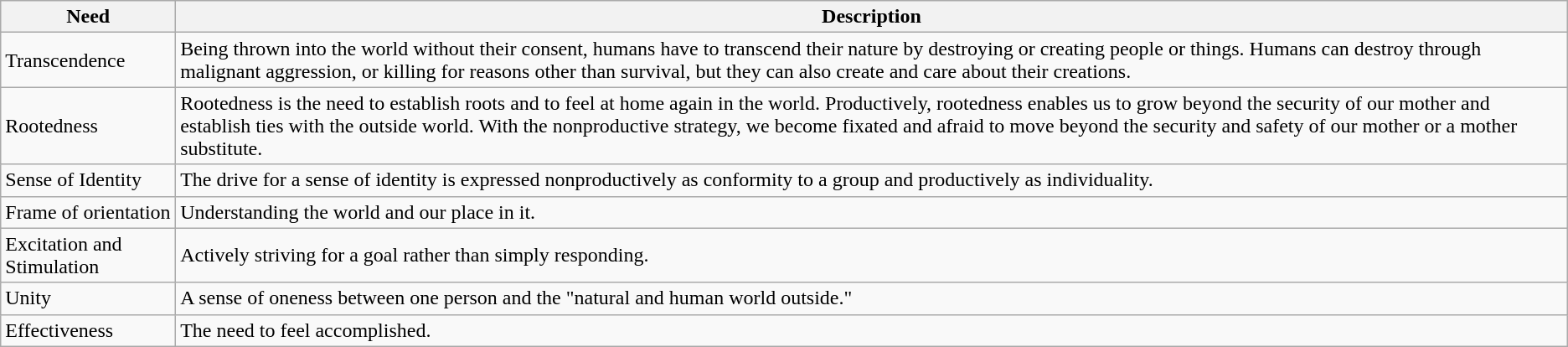<table class="wikitable">
<tr>
<th>Need</th>
<th>Description</th>
</tr>
<tr>
<td>Transcendence</td>
<td>Being thrown into the world without their consent, humans have to transcend their nature by destroying or creating people or things. Humans can destroy through malignant aggression, or killing for reasons other than survival, but they can also create and care about their creations.</td>
</tr>
<tr>
<td>Rootedness</td>
<td>Rootedness is the need to establish roots and to feel at home again in the world. Productively, rootedness enables us to grow beyond the security of our mother and establish ties with the outside world. With the nonproductive strategy, we become fixated and afraid to move beyond the security and safety of our mother or a mother substitute.</td>
</tr>
<tr>
<td>Sense of Identity</td>
<td>The drive for a sense of identity is expressed nonproductively as conformity to a group and productively as individuality.</td>
</tr>
<tr>
<td>Frame of orientation</td>
<td>Understanding the world and our place in it.</td>
</tr>
<tr>
<td>Excitation and Stimulation</td>
<td>Actively striving for a goal rather than simply responding.</td>
</tr>
<tr>
<td>Unity</td>
<td>A sense of oneness between one person and the "natural and human world outside."</td>
</tr>
<tr>
<td>Effectiveness</td>
<td>The need to feel accomplished.</td>
</tr>
</table>
